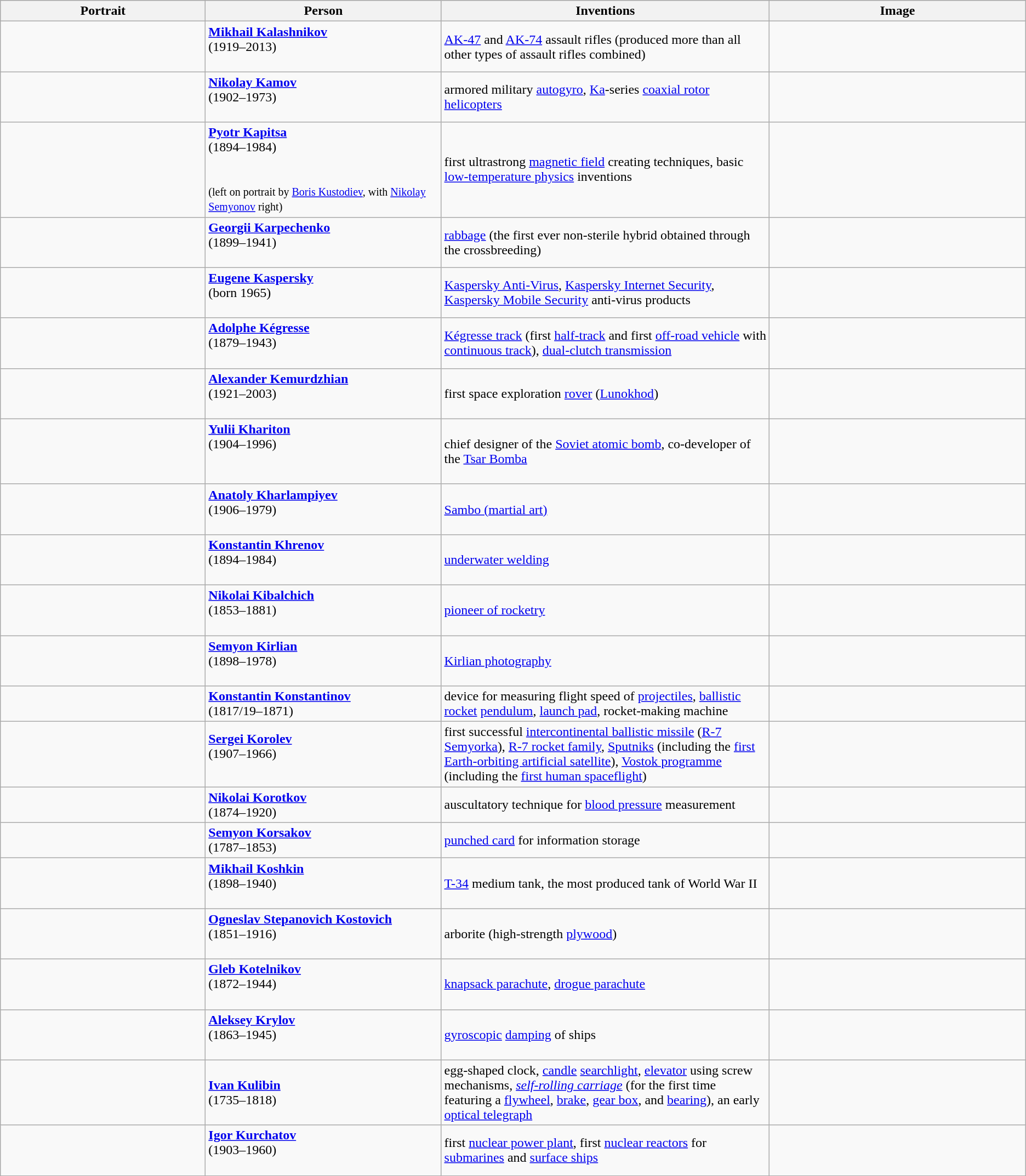<table class="wikitable">
<tr style="background:#ccc;">
<th width=20%>Portrait</th>
<th width=23%>Person</th>
<th width=32%>Inventions</th>
<th width=25%>Image</th>
</tr>
<tr>
<td align=center></td>
<td><strong><a href='#'>Mikhail Kalashnikov</a></strong><br> (1919–2013)<br><br></td>
<td><a href='#'>AK-47</a> and <a href='#'>AK-74</a> assault rifles (produced more than all other types of assault rifles combined)</td>
<td align=center></td>
</tr>
<tr>
<td align=center></td>
<td><strong><a href='#'>Nikolay Kamov</a></strong><br> (1902–1973)<br> <br></td>
<td>armored military <a href='#'>autogyro</a>, <a href='#'>Ka</a>-series <a href='#'>coaxial rotor</a> <a href='#'>helicopters</a></td>
<td align=center></td>
</tr>
<tr>
<td align=center></td>
<td><strong><a href='#'>Pyotr Kapitsa</a></strong><br> (1894–1984)<br> <br><br><small>(left on portrait by <a href='#'>Boris Kustodiev</a>, with <a href='#'>Nikolay Semyonov</a> right)</small></td>
<td>first ultrastrong <a href='#'>magnetic field</a> creating techniques, basic <a href='#'>low-temperature physics</a> inventions</td>
<td align=center></td>
</tr>
<tr>
<td align=center></td>
<td><strong><a href='#'>Georgii Karpechenko</a></strong><br> (1899–1941)<br> <br></td>
<td><a href='#'>rabbage</a> (the first ever non-sterile hybrid obtained through the crossbreeding)</td>
<td align=center> </td>
</tr>
<tr>
<td align=center></td>
<td><strong><a href='#'>Eugene Kaspersky</a></strong><br> (born 1965)<br> <br></td>
<td><a href='#'>Kaspersky Anti-Virus</a>, <a href='#'>Kaspersky Internet Security</a>, <a href='#'>Kaspersky Mobile Security</a> anti-virus products</td>
<td align=center></td>
</tr>
<tr>
<td align=center></td>
<td><strong><a href='#'>Adolphe Kégresse</a></strong><br> (1879–1943)<br> <br> </td>
<td><a href='#'>Kégresse track</a> (first <a href='#'>half-track</a> and first <a href='#'>off-road vehicle</a> with <a href='#'>continuous track</a>), <a href='#'>dual-clutch transmission</a></td>
<td align=center></td>
</tr>
<tr>
<td align=center></td>
<td><strong><a href='#'>Alexander Kemurdzhian</a></strong><br> (1921–2003)<br><br></td>
<td>first space exploration <a href='#'>rover</a> (<a href='#'>Lunokhod</a>)</td>
<td align=center></td>
</tr>
<tr>
<td align=center></td>
<td><strong><a href='#'>Yulii Khariton</a></strong><br> (1904–1996)<br> <br><br></td>
<td>chief designer of the <a href='#'>Soviet atomic bomb</a>, co-developer of the <a href='#'>Tsar Bomba</a></td>
<td align=center></td>
</tr>
<tr>
<td align=center></td>
<td><strong><a href='#'>Anatoly Kharlampiyev</a></strong><br> (1906–1979)<br> <br></td>
<td><a href='#'>Sambo (martial art)</a></td>
<td align=center></td>
</tr>
<tr>
<td align=center></td>
<td><strong><a href='#'>Konstantin Khrenov</a></strong><br> (1894–1984)<br> <br></td>
<td><a href='#'>underwater welding</a></td>
<td align=center></td>
</tr>
<tr>
<td align=center></td>
<td><strong><a href='#'>Nikolai Kibalchich</a></strong><br> (1853–1881)<br> <br></td>
<td><a href='#'>pioneer of rocketry</a></td>
<td align=center></td>
</tr>
<tr>
<td align=center></td>
<td><strong><a href='#'>Semyon Kirlian</a></strong><br> (1898–1978)<br> <br></td>
<td><a href='#'>Kirlian photography</a></td>
<td align=center></td>
</tr>
<tr>
<td align=center></td>
<td><strong><a href='#'>Konstantin Konstantinov</a></strong><br> (1817/19–1871)<br> </td>
<td>device for measuring flight speed of <a href='#'>projectiles</a>, <a href='#'>ballistic</a> <a href='#'>rocket</a> <a href='#'>pendulum</a>, <a href='#'>launch pad</a>, rocket-making machine</td>
<td align=center></td>
</tr>
<tr>
<td align=center></td>
<td><strong><a href='#'>Sergei Korolev</a></strong><br> (1907–1966)<br> <br></td>
<td>first successful <a href='#'>intercontinental ballistic missile</a> (<a href='#'>R-7 Semyorka</a>), <a href='#'>R-7 rocket family</a>, <a href='#'>Sputniks</a> (including the <a href='#'>first Earth-orbiting artificial satellite</a>), <a href='#'>Vostok programme</a> (including the <a href='#'>first human spaceflight</a>)</td>
<td align=center></td>
</tr>
<tr>
<td align=center></td>
<td><strong><a href='#'>Nikolai Korotkov</a></strong><br> (1874–1920)<br> </td>
<td>auscultatory technique for <a href='#'>blood pressure</a> measurement</td>
<td align=center></td>
</tr>
<tr>
<td align=center></td>
<td><strong><a href='#'>Semyon Korsakov</a></strong><br> (1787–1853)<br> </td>
<td><a href='#'>punched card</a> for information storage</td>
<td align=center></td>
</tr>
<tr>
<td align=center></td>
<td><strong><a href='#'>Mikhail Koshkin</a></strong><br> (1898–1940)<br> <br></td>
<td><a href='#'>T-34</a> medium tank, the most produced tank of World War II</td>
<td align=center></td>
</tr>
<tr>
<td align=center></td>
<td><strong><a href='#'>Ogneslav Stepanovich Kostovich</a></strong><br>(1851–1916)<br> <br></td>
<td>arborite (high-strength <a href='#'>plywood</a>)</td>
<td align=center></td>
</tr>
<tr>
<td align=center></td>
<td><strong><a href='#'>Gleb Kotelnikov</a></strong><br> (1872–1944)<br> <br></td>
<td><a href='#'>knapsack parachute</a>, <a href='#'>drogue parachute</a></td>
<td align=center></td>
</tr>
<tr>
<td align=center></td>
<td><strong><a href='#'>Aleksey Krylov</a></strong><br> (1863–1945)<br> <br></td>
<td><a href='#'>gyroscopic</a> <a href='#'>damping</a> of ships</td>
<td align=center></td>
</tr>
<tr>
<td align=center></td>
<td><strong><a href='#'>Ivan Kulibin</a></strong><br> (1735–1818)<br> </td>
<td>egg-shaped clock, <a href='#'>candle</a> <a href='#'>searchlight</a>, <a href='#'>elevator</a> using screw mechanisms, <em><a href='#'>self-rolling carriage</a></em> (for the first time featuring a <a href='#'>flywheel</a>, <a href='#'>brake</a>, <a href='#'>gear box</a>, and <a href='#'>bearing</a>), an early <a href='#'>optical telegraph</a></td>
<td align=center></td>
</tr>
<tr>
<td align=center></td>
<td><strong><a href='#'>Igor Kurchatov</a></strong><br> (1903–1960)<br> <br></td>
<td>first <a href='#'>nuclear power plant</a>, first <a href='#'>nuclear reactors</a> for <a href='#'>submarines</a> and <a href='#'>surface ships</a></td>
<td align=center></td>
</tr>
</table>
